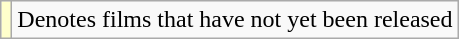<table class="wikitable">
<tr>
<td style="background:#FFFFCC;"></td>
<td>Denotes films that have not yet been released</td>
</tr>
</table>
